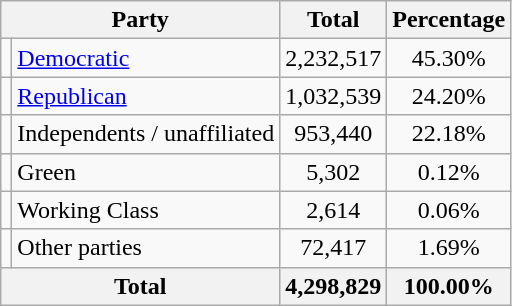<table class=wikitable>
<tr>
<th colspan=2>Party</th>
<th>Total</th>
<th>Percentage</th>
</tr>
<tr>
<td></td>
<td><a href='#'>Democratic</a></td>
<td style="text-align:center;">2,232,517</td>
<td style="text-align:center;">45.30%</td>
</tr>
<tr>
<td></td>
<td><a href='#'>Republican</a></td>
<td style="text-align:center;">1,032,539</td>
<td style="text-align:center;">24.20%</td>
</tr>
<tr>
<td></td>
<td>Independents / unaffiliated</td>
<td style="text-align:center;">953,440</td>
<td style="text-align:center;">22.18%</td>
</tr>
<tr>
<td></td>
<td>Green</td>
<td style="text-align:center;">5,302</td>
<td style="text-align:center;">0.12%</td>
</tr>
<tr>
<td></td>
<td>Working Class</td>
<td style="text-align:center;">2,614</td>
<td style="text-align:center;">0.06%</td>
</tr>
<tr>
<td></td>
<td>Other parties</td>
<td style="text-align:center;">72,417</td>
<td style="text-align:center;">1.69%</td>
</tr>
<tr>
<th colspan=2>Total</th>
<th style="text-align:center;">4,298,829</th>
<th style="text-align:center;">100.00%</th>
</tr>
</table>
